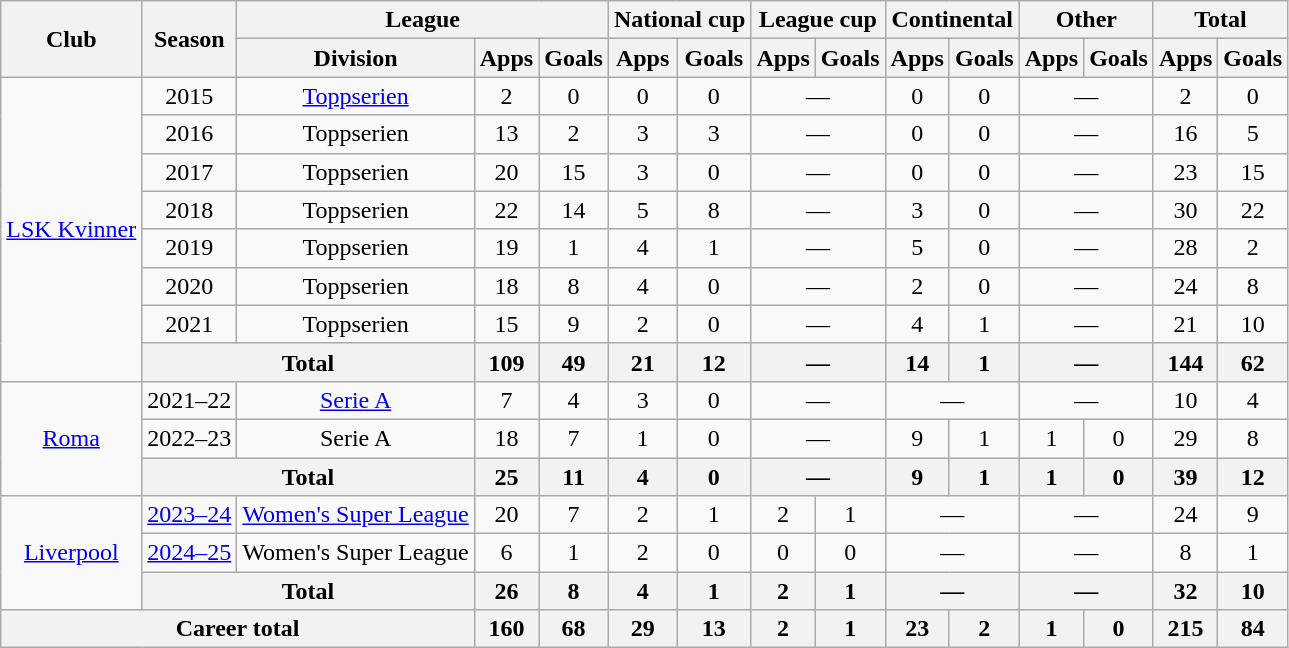<table class="wikitable" style="text-align:center">
<tr>
<th rowspan="2">Club</th>
<th rowspan="2">Season</th>
<th colspan="3">League</th>
<th colspan="2">National cup</th>
<th colspan="2">League cup</th>
<th colspan="2">Continental</th>
<th colspan="2">Other</th>
<th colspan="2">Total</th>
</tr>
<tr>
<th>Division</th>
<th>Apps</th>
<th>Goals</th>
<th>Apps</th>
<th>Goals</th>
<th>Apps</th>
<th>Goals</th>
<th>Apps</th>
<th>Goals</th>
<th>Apps</th>
<th>Goals</th>
<th>Apps</th>
<th>Goals</th>
</tr>
<tr>
<td rowspan="8"><a href='#'>LSK Kvinner</a></td>
<td>2015</td>
<td><a href='#'>Toppserien</a></td>
<td>2</td>
<td>0</td>
<td>0</td>
<td>0</td>
<td colspan="2">—</td>
<td>0</td>
<td>0</td>
<td colspan="2">—</td>
<td>2</td>
<td>0</td>
</tr>
<tr>
<td>2016</td>
<td>Toppserien</td>
<td>13</td>
<td>2</td>
<td>3</td>
<td>3</td>
<td colspan="2">—</td>
<td>0</td>
<td>0</td>
<td colspan="2">—</td>
<td>16</td>
<td>5</td>
</tr>
<tr>
<td>2017</td>
<td>Toppserien</td>
<td>20</td>
<td>15</td>
<td>3</td>
<td>0</td>
<td colspan="2">—</td>
<td>0</td>
<td>0</td>
<td colspan="2">—</td>
<td>23</td>
<td>15</td>
</tr>
<tr>
<td>2018</td>
<td>Toppserien</td>
<td>22</td>
<td>14</td>
<td>5</td>
<td>8</td>
<td colspan="2">—</td>
<td>3</td>
<td>0</td>
<td colspan="2">—</td>
<td>30</td>
<td>22</td>
</tr>
<tr>
<td>2019</td>
<td>Toppserien</td>
<td>19</td>
<td>1</td>
<td>4</td>
<td>1</td>
<td colspan="2">—</td>
<td>5</td>
<td>0</td>
<td colspan="2">—</td>
<td>28</td>
<td>2</td>
</tr>
<tr>
<td>2020</td>
<td>Toppserien</td>
<td>18</td>
<td>8</td>
<td>4</td>
<td>0</td>
<td colspan="2">—</td>
<td>2</td>
<td>0</td>
<td colspan="2">—</td>
<td>24</td>
<td>8</td>
</tr>
<tr>
<td>2021</td>
<td>Toppserien</td>
<td>15</td>
<td>9</td>
<td>2</td>
<td>0</td>
<td colspan="2">—</td>
<td>4</td>
<td>1</td>
<td colspan="2">—</td>
<td>21</td>
<td>10</td>
</tr>
<tr>
<th colspan="2">Total</th>
<th>109</th>
<th>49</th>
<th>21</th>
<th>12</th>
<th colspan="2">—</th>
<th>14</th>
<th>1</th>
<th colspan="2">—</th>
<th>144</th>
<th>62</th>
</tr>
<tr>
<td rowspan="3"><a href='#'>Roma</a></td>
<td>2021–22</td>
<td><a href='#'>Serie A</a></td>
<td>7</td>
<td>4</td>
<td>3</td>
<td>0</td>
<td colspan="2">—</td>
<td colspan="2">—</td>
<td colspan="2">—</td>
<td>10</td>
<td>4</td>
</tr>
<tr>
<td>2022–23</td>
<td>Serie A</td>
<td>18</td>
<td>7</td>
<td>1</td>
<td>0</td>
<td colspan="2">—</td>
<td>9</td>
<td>1</td>
<td>1</td>
<td>0</td>
<td>29</td>
<td>8</td>
</tr>
<tr>
<th colspan="2">Total</th>
<th>25</th>
<th>11</th>
<th>4</th>
<th>0</th>
<th colspan="2">—</th>
<th>9</th>
<th>1</th>
<th>1</th>
<th>0</th>
<th>39</th>
<th>12</th>
</tr>
<tr>
<td rowspan="3"><a href='#'>Liverpool</a></td>
<td><a href='#'>2023–24</a></td>
<td><a href='#'>Women's Super League</a></td>
<td>20</td>
<td>7</td>
<td>2</td>
<td>1</td>
<td>2</td>
<td>1</td>
<td colspan="2">—</td>
<td colspan="2">—</td>
<td>24</td>
<td>9</td>
</tr>
<tr>
<td><a href='#'>2024–25</a></td>
<td>Women's Super League</td>
<td>6</td>
<td>1</td>
<td>2</td>
<td>0</td>
<td>0</td>
<td>0</td>
<td colspan="2">—</td>
<td colspan="2">—</td>
<td>8</td>
<td>1</td>
</tr>
<tr>
<th colspan="2">Total</th>
<th>26</th>
<th>8</th>
<th>4</th>
<th>1</th>
<th>2</th>
<th>1</th>
<th colspan="2">—</th>
<th colspan="2">—</th>
<th>32</th>
<th>10</th>
</tr>
<tr>
<th colspan="3">Career total</th>
<th>160</th>
<th>68</th>
<th>29</th>
<th>13</th>
<th>2</th>
<th>1</th>
<th>23</th>
<th>2</th>
<th>1</th>
<th>0</th>
<th>215</th>
<th>84</th>
</tr>
</table>
